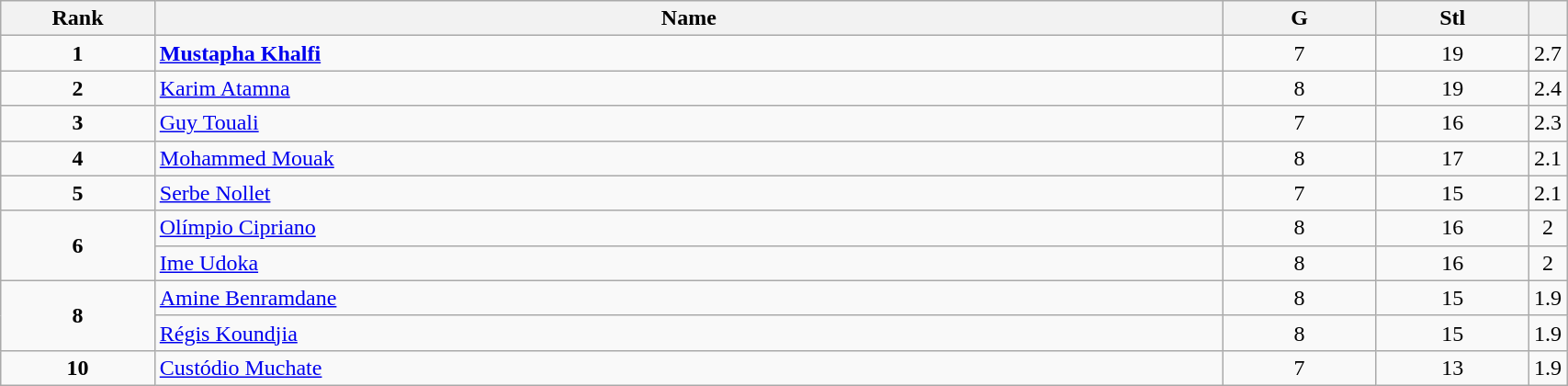<table class="wikitable" style="width:90%;">
<tr>
<th style="width:10%;">Rank</th>
<th style="width:70%;">Name</th>
<th style="width:10%;">G</th>
<th style="width:10%;">Stl</th>
<th style="width:10%;"></th>
</tr>
<tr align=center>
<td><strong>1</strong></td>
<td align=left> <strong><a href='#'>Mustapha Khalfi</a></strong></td>
<td>7</td>
<td>19</td>
<td>2.7</td>
</tr>
<tr align=center>
<td><strong>2</strong></td>
<td align=left> <a href='#'>Karim Atamna</a></td>
<td>8</td>
<td>19</td>
<td>2.4</td>
</tr>
<tr align=center>
<td><strong>3</strong></td>
<td align=left> <a href='#'>Guy Touali</a></td>
<td>7</td>
<td>16</td>
<td>2.3</td>
</tr>
<tr align=center>
<td><strong>4</strong></td>
<td align=left> <a href='#'>Mohammed Mouak</a></td>
<td>8</td>
<td>17</td>
<td>2.1</td>
</tr>
<tr align=center>
<td><strong>5</strong></td>
<td align=left> <a href='#'>Serbe Nollet</a></td>
<td>7</td>
<td>15</td>
<td>2.1</td>
</tr>
<tr align=center>
<td rowspan=2><strong>6</strong></td>
<td align=left> <a href='#'>Olímpio Cipriano</a></td>
<td>8</td>
<td>16</td>
<td>2</td>
</tr>
<tr align=center>
<td align=left> <a href='#'>Ime Udoka</a></td>
<td>8</td>
<td>16</td>
<td>2</td>
</tr>
<tr align=center>
<td rowspan=2><strong>8</strong></td>
<td align=left> <a href='#'>Amine Benramdane</a></td>
<td>8</td>
<td>15</td>
<td>1.9</td>
</tr>
<tr align=center>
<td align=left> <a href='#'>Régis Koundjia</a></td>
<td>8</td>
<td>15</td>
<td>1.9</td>
</tr>
<tr align=center>
<td><strong>10</strong></td>
<td align=left> <a href='#'>Custódio Muchate</a></td>
<td>7</td>
<td>13</td>
<td>1.9</td>
</tr>
</table>
